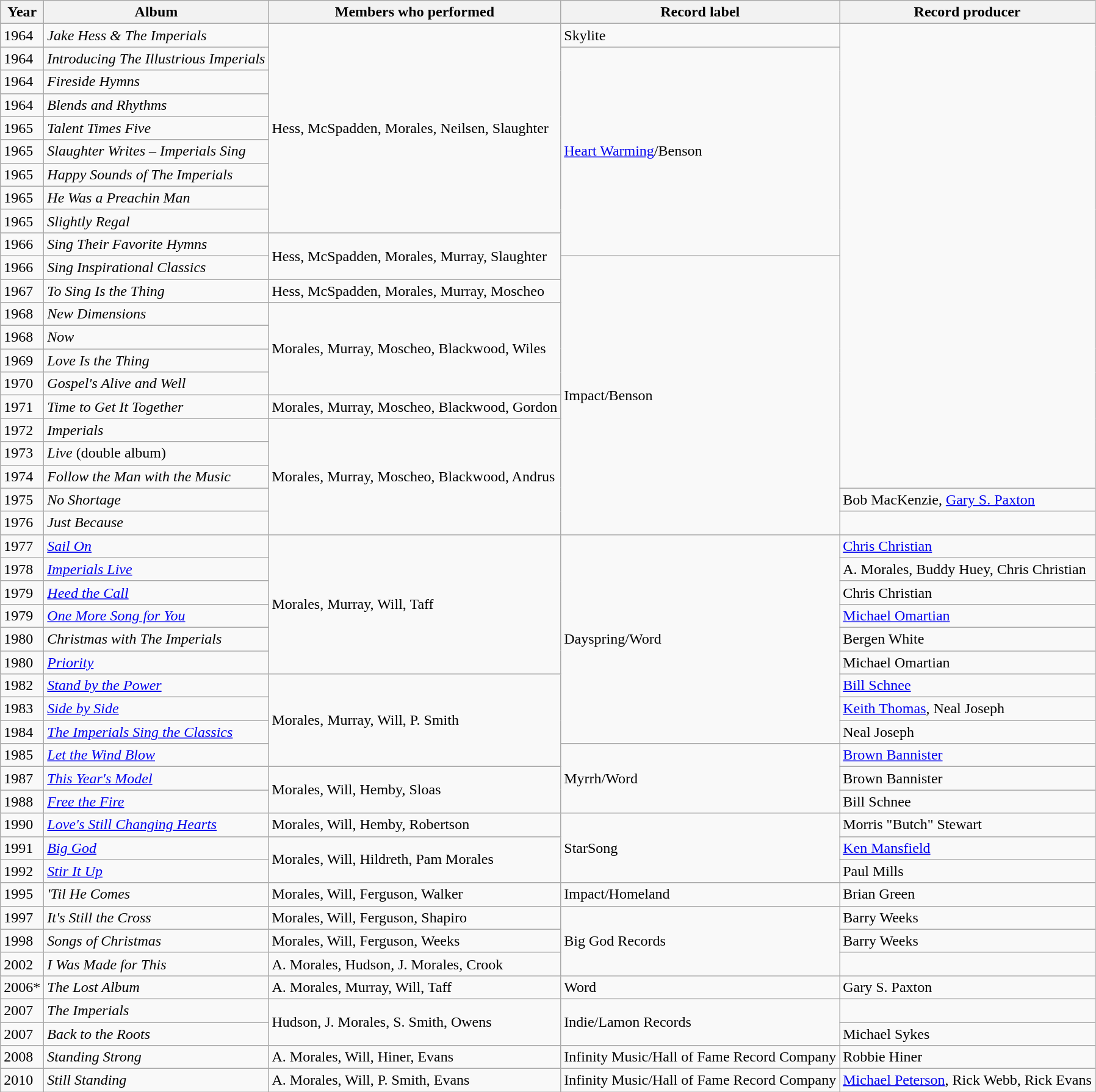<table class="wikitable">
<tr>
<th>Year</th>
<th>Album</th>
<th>Members who performed</th>
<th>Record label</th>
<th>Record producer</th>
</tr>
<tr>
<td>1964</td>
<td><em>Jake Hess & The Imperials</em></td>
<td rowspan="9">Hess, McSpadden, Morales, Neilsen, Slaughter</td>
<td>Skylite</td>
</tr>
<tr>
<td>1964</td>
<td><em>Introducing The Illustrious Imperials</em></td>
<td rowspan="9"><a href='#'>Heart Warming</a>/Benson</td>
</tr>
<tr>
<td>1964</td>
<td><em>Fireside Hymns</em></td>
</tr>
<tr>
<td>1964</td>
<td><em>Blends and Rhythms</em></td>
</tr>
<tr>
<td>1965</td>
<td><em>Talent Times Five</em></td>
</tr>
<tr>
<td>1965</td>
<td><em>Slaughter Writes – Imperials Sing</em></td>
</tr>
<tr>
<td>1965</td>
<td><em>Happy Sounds of The Imperials</em></td>
</tr>
<tr>
<td>1965</td>
<td><em>He Was a Preachin Man</em></td>
</tr>
<tr>
<td>1965</td>
<td><em>Slightly Regal</em></td>
</tr>
<tr>
<td>1966</td>
<td><em>Sing Their Favorite Hymns</em></td>
<td rowspan="2">Hess, McSpadden, Morales, Murray, Slaughter</td>
</tr>
<tr>
<td>1966</td>
<td><em>Sing Inspirational Classics</em></td>
<td rowspan="12">Impact/Benson</td>
</tr>
<tr>
<td>1967</td>
<td><em>To Sing Is the Thing</em></td>
<td>Hess, McSpadden, Morales, Murray, Moscheo</td>
</tr>
<tr>
<td>1968</td>
<td><em>New Dimensions</em></td>
<td rowspan="4">Morales, Murray, Moscheo, Blackwood, Wiles</td>
</tr>
<tr>
<td>1968</td>
<td><em>Now</em></td>
</tr>
<tr>
<td>1969</td>
<td><em>Love Is the Thing</em></td>
</tr>
<tr>
<td>1970</td>
<td><em>Gospel's Alive and Well</em></td>
</tr>
<tr>
<td>1971</td>
<td><em>Time to Get It Together</em></td>
<td>Morales, Murray, Moscheo, Blackwood, Gordon</td>
</tr>
<tr>
<td>1972</td>
<td><em>Imperials</em></td>
<td rowspan="5">Morales, Murray, Moscheo, Blackwood, Andrus</td>
</tr>
<tr>
<td>1973</td>
<td><em>Live</em> (double album)</td>
</tr>
<tr>
<td>1974</td>
<td><em>Follow the Man with the Music</em></td>
</tr>
<tr>
<td>1975</td>
<td><em>No Shortage</em></td>
<td>Bob MacKenzie, <a href='#'>Gary S. Paxton</a></td>
</tr>
<tr>
<td>1976</td>
<td><em>Just Because</em></td>
</tr>
<tr>
<td>1977</td>
<td><em><a href='#'>Sail On</a></em></td>
<td rowspan="6">Morales, Murray, Will, Taff</td>
<td rowspan="9">Dayspring/Word</td>
<td><a href='#'>Chris Christian</a></td>
</tr>
<tr>
<td>1978</td>
<td><em><a href='#'>Imperials Live</a></em></td>
<td>A. Morales, Buddy Huey, Chris Christian</td>
</tr>
<tr>
<td>1979</td>
<td><em><a href='#'>Heed the Call</a></em></td>
<td>Chris Christian</td>
</tr>
<tr>
<td>1979</td>
<td><em><a href='#'>One More Song for You</a></em></td>
<td><a href='#'>Michael Omartian</a></td>
</tr>
<tr>
<td>1980</td>
<td><em>Christmas with The Imperials</em></td>
<td>Bergen White</td>
</tr>
<tr>
<td>1980</td>
<td><em><a href='#'>Priority</a></em></td>
<td>Michael Omartian</td>
</tr>
<tr>
<td>1982</td>
<td><em><a href='#'>Stand by the Power</a></em></td>
<td rowspan="4">Morales, Murray, Will, P. Smith</td>
<td><a href='#'>Bill Schnee</a></td>
</tr>
<tr>
<td>1983</td>
<td><em><a href='#'>Side by Side</a></em></td>
<td><a href='#'>Keith Thomas</a>, Neal Joseph</td>
</tr>
<tr>
<td>1984</td>
<td><em><a href='#'>The Imperials Sing the Classics</a></em></td>
<td>Neal Joseph</td>
</tr>
<tr>
<td>1985</td>
<td><em><a href='#'>Let the Wind Blow</a></em></td>
<td rowspan="3">Myrrh/Word</td>
<td><a href='#'>Brown Bannister</a></td>
</tr>
<tr>
<td>1987</td>
<td><em><a href='#'>This Year's Model</a></em></td>
<td rowspan="2">Morales, Will, Hemby, Sloas</td>
<td>Brown Bannister</td>
</tr>
<tr>
<td>1988</td>
<td><em><a href='#'>Free the Fire</a></em></td>
<td>Bill Schnee</td>
</tr>
<tr>
<td>1990</td>
<td><em><a href='#'>Love's Still Changing Hearts</a></em></td>
<td>Morales, Will, Hemby, Robertson</td>
<td rowspan="3">StarSong</td>
<td>Morris "Butch" Stewart</td>
</tr>
<tr>
<td>1991</td>
<td><em><a href='#'>Big God</a></em></td>
<td rowspan="2">Morales, Will, Hildreth, Pam Morales</td>
<td><a href='#'>Ken Mansfield</a></td>
</tr>
<tr>
<td>1992</td>
<td><em><a href='#'>Stir It Up</a></em></td>
<td>Paul Mills</td>
</tr>
<tr>
<td>1995</td>
<td><em> 'Til He Comes</em></td>
<td>Morales, Will, Ferguson, Walker</td>
<td>Impact/Homeland</td>
<td>Brian Green</td>
</tr>
<tr>
<td>1997</td>
<td><em>It's Still the Cross</em></td>
<td>Morales, Will, Ferguson, Shapiro</td>
<td rowspan="3">Big God Records</td>
<td>Barry Weeks</td>
</tr>
<tr>
<td>1998</td>
<td><em>Songs of Christmas</em></td>
<td>Morales, Will, Ferguson, Weeks</td>
<td>Barry Weeks</td>
</tr>
<tr>
<td>2002</td>
<td><em>I Was Made for This</em></td>
<td>A. Morales, Hudson, J. Morales, Crook</td>
</tr>
<tr>
<td>2006*</td>
<td><em>The Lost Album</em></td>
<td>A. Morales, Murray, Will, Taff</td>
<td>Word</td>
<td>Gary S. Paxton</td>
</tr>
<tr>
<td>2007</td>
<td><em>The Imperials</em></td>
<td rowspan="2">Hudson, J. Morales, S. Smith, Owens</td>
<td rowspan="2">Indie/Lamon Records</td>
</tr>
<tr>
<td>2007</td>
<td><em>Back to the Roots</em></td>
<td>Michael Sykes</td>
</tr>
<tr>
<td>2008</td>
<td><em>Standing Strong</em></td>
<td>A. Morales, Will, Hiner, Evans</td>
<td>Infinity Music/Hall of Fame Record Company</td>
<td>Robbie Hiner</td>
</tr>
<tr>
<td>2010</td>
<td><em>Still Standing</em></td>
<td>A. Morales, Will, P. Smith, Evans</td>
<td>Infinity Music/Hall of Fame Record Company</td>
<td><a href='#'>Michael Peterson</a>, Rick Webb, Rick Evans</td>
</tr>
</table>
